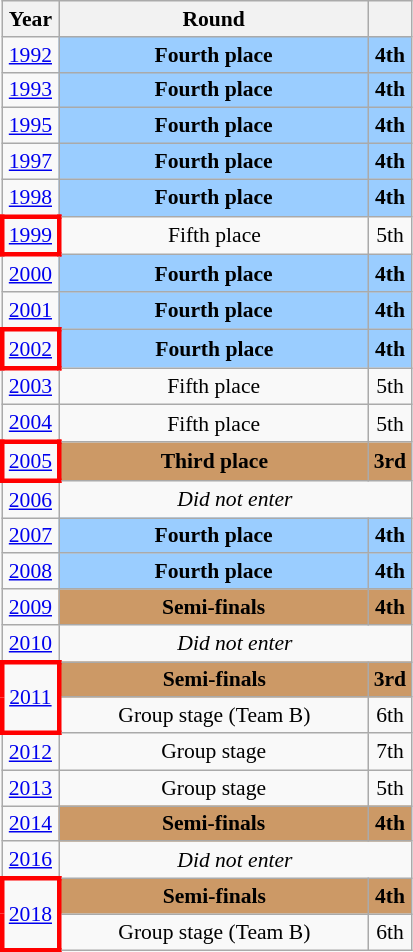<table class="wikitable" style="text-align: center; font-size:90%">
<tr>
<th>Year</th>
<th style="width:200px">Round</th>
<th></th>
</tr>
<tr>
<td><a href='#'>1992</a></td>
<td bgcolor="9acdff"><strong>Fourth place</strong></td>
<td bgcolor="9acdff"><strong>4th</strong></td>
</tr>
<tr>
<td><a href='#'>1993</a></td>
<td bgcolor="9acdff"><strong>Fourth place</strong></td>
<td bgcolor="9acdff"><strong>4th</strong></td>
</tr>
<tr>
<td><a href='#'>1995</a></td>
<td bgcolor="9acdff"><strong>Fourth place</strong></td>
<td bgcolor="9acdff"><strong>4th</strong></td>
</tr>
<tr>
<td><a href='#'>1997</a></td>
<td bgcolor="9acdff"><strong>Fourth place</strong></td>
<td bgcolor="9acdff"><strong>4th</strong></td>
</tr>
<tr>
<td><a href='#'>1998</a></td>
<td bgcolor="9acdff"><strong>Fourth place</strong></td>
<td bgcolor="9acdff"><strong>4th</strong></td>
</tr>
<tr>
<td style="border: 3px solid red"><a href='#'>1999</a></td>
<td>Fifth place</td>
<td>5th</td>
</tr>
<tr>
<td><a href='#'>2000</a></td>
<td bgcolor="9acdff"><strong>Fourth place</strong></td>
<td bgcolor="9acdff"><strong>4th</strong></td>
</tr>
<tr>
<td><a href='#'>2001</a></td>
<td bgcolor="9acdff"><strong>Fourth place</strong></td>
<td bgcolor="9acdff"><strong>4th</strong></td>
</tr>
<tr>
<td style="border: 3px solid red"><a href='#'>2002</a></td>
<td bgcolor="9acdff"><strong>Fourth place</strong></td>
<td bgcolor="9acdff"><strong>4th</strong></td>
</tr>
<tr>
<td><a href='#'>2003</a></td>
<td>Fifth place</td>
<td>5th</td>
</tr>
<tr>
<td><a href='#'>2004</a></td>
<td>Fifth place</td>
<td>5th</td>
</tr>
<tr>
<td style="border: 3px solid red"><a href='#'>2005</a></td>
<td bgcolor="cc9966"><strong>Third place</strong></td>
<td bgcolor="cc9966"><strong>3rd</strong></td>
</tr>
<tr>
<td><a href='#'>2006</a></td>
<td colspan="2"><em>Did not enter</em></td>
</tr>
<tr>
<td><a href='#'>2007</a></td>
<td bgcolor="9acdff"><strong>Fourth place</strong></td>
<td bgcolor="9acdff"><strong>4th</strong></td>
</tr>
<tr>
<td><a href='#'>2008</a></td>
<td bgcolor="9acdff"><strong>Fourth place</strong></td>
<td bgcolor="9acdff"><strong>4th</strong></td>
</tr>
<tr>
<td><a href='#'>2009</a></td>
<td bgcolor="cc9966"><strong>Semi-finals</strong></td>
<td bgcolor="cc9966"><strong>4th</strong></td>
</tr>
<tr>
<td><a href='#'>2010</a></td>
<td colspan="2"><em>Did not enter</em></td>
</tr>
<tr>
<td rowspan="2" style="border: 3px solid red"><a href='#'>2011</a></td>
<td bgcolor="cc9966"><strong>Semi-finals</strong></td>
<td bgcolor="cc9966"><strong>3rd</strong></td>
</tr>
<tr>
<td>Group stage (Team B)</td>
<td>6th</td>
</tr>
<tr>
<td><a href='#'>2012</a></td>
<td>Group stage</td>
<td>7th</td>
</tr>
<tr>
<td><a href='#'>2013</a></td>
<td>Group stage</td>
<td>5th</td>
</tr>
<tr>
<td><a href='#'>2014</a></td>
<td bgcolor="cc9966"><strong>Semi-finals</strong></td>
<td bgcolor="cc9966"><strong>4th</strong></td>
</tr>
<tr>
<td><a href='#'>2016</a></td>
<td colspan="2"><em>Did not enter</em></td>
</tr>
<tr>
<td rowspan="2" style="border: 3px solid red"><a href='#'>2018</a></td>
<td bgcolor="cc9966"><strong>Semi-finals</strong></td>
<td bgcolor="cc9966"><strong>4th</strong></td>
</tr>
<tr>
<td>Group stage (Team B)</td>
<td>6th</td>
</tr>
</table>
